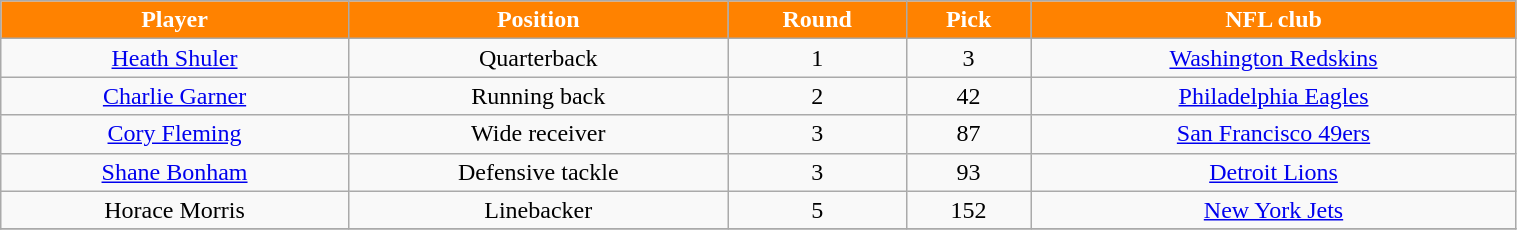<table class="wikitable" width="80%">
<tr align="center"  style="background:#FF8200;color:#FFFFFF;">
<td><strong>Player</strong></td>
<td><strong>Position</strong></td>
<td><strong>Round</strong></td>
<td><strong>Pick</strong></td>
<td><strong>NFL club</strong></td>
</tr>
<tr align="center" bgcolor="">
<td><a href='#'>Heath Shuler</a></td>
<td>Quarterback</td>
<td>1</td>
<td>3</td>
<td><a href='#'>Washington Redskins</a></td>
</tr>
<tr align="center" bgcolor="">
<td><a href='#'>Charlie Garner</a></td>
<td>Running back</td>
<td>2</td>
<td>42</td>
<td><a href='#'>Philadelphia Eagles</a></td>
</tr>
<tr align="center" bgcolor="">
<td><a href='#'>Cory Fleming</a></td>
<td>Wide receiver</td>
<td>3</td>
<td>87</td>
<td><a href='#'>San Francisco 49ers</a></td>
</tr>
<tr align="center" bgcolor="">
<td><a href='#'>Shane Bonham</a></td>
<td>Defensive tackle</td>
<td>3</td>
<td>93</td>
<td><a href='#'>Detroit Lions</a></td>
</tr>
<tr align="center" bgcolor="">
<td>Horace Morris</td>
<td>Linebacker</td>
<td>5</td>
<td>152</td>
<td><a href='#'>New York Jets</a></td>
</tr>
<tr align="center" bgcolor="">
</tr>
</table>
